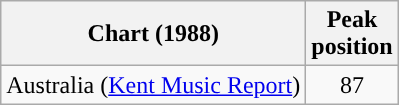<table class="wikitable">
<tr>
<th scope="col">Chart (1988)</th>
<th>Peak<br>position</th>
</tr>
<tr>
<td>Australia (<a href='#'>Kent Music Report</a>)</td>
<td style="text-align:center;">87</td>
</tr>
</table>
